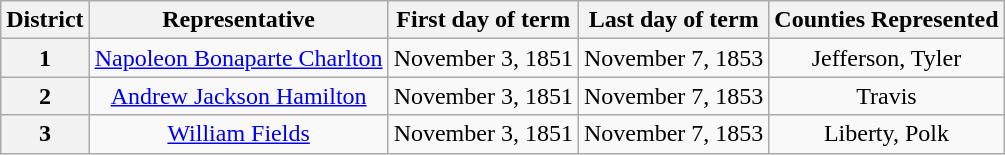<table class="wikitable" style="text-align:center">
<tr>
<th>District</th>
<th>Representative</th>
<th>First day of term</th>
<th>Last day of term</th>
<th>Counties Represented</th>
</tr>
<tr>
<th>1</th>
<td><a href='#'>Napoleon Bonaparte Charlton</a></td>
<td>November 3, 1851</td>
<td>November 7, 1853</td>
<td>Jefferson, Tyler</td>
</tr>
<tr>
<th>2</th>
<td><a href='#'>Andrew Jackson Hamilton</a></td>
<td>November 3, 1851</td>
<td>November 7, 1853</td>
<td>Travis</td>
</tr>
<tr>
<th>3</th>
<td><a href='#'>William Fields</a></td>
<td>November 3, 1851</td>
<td>November 7, 1853</td>
<td>Liberty, Polk</td>
</tr>
</table>
